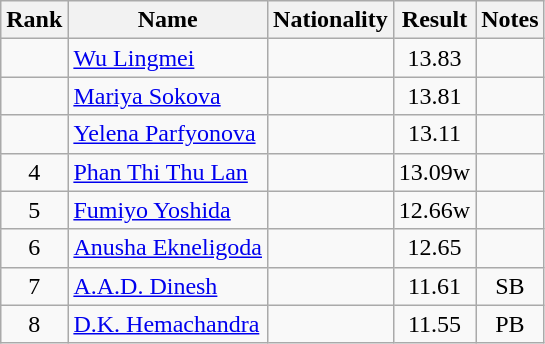<table class="wikitable sortable" style="text-align:center">
<tr>
<th>Rank</th>
<th>Name</th>
<th>Nationality</th>
<th>Result</th>
<th>Notes</th>
</tr>
<tr>
<td></td>
<td align=left><a href='#'>Wu Lingmei</a></td>
<td align=left></td>
<td>13.83</td>
<td></td>
</tr>
<tr>
<td></td>
<td align=left><a href='#'>Mariya Sokova</a></td>
<td align=left></td>
<td>13.81</td>
<td></td>
</tr>
<tr>
<td></td>
<td align=left><a href='#'>Yelena Parfyonova</a></td>
<td align=left></td>
<td>13.11</td>
<td></td>
</tr>
<tr>
<td>4</td>
<td align=left><a href='#'>Phan Thi Thu Lan</a></td>
<td align=left></td>
<td>13.09w</td>
<td></td>
</tr>
<tr>
<td>5</td>
<td align=left><a href='#'>Fumiyo Yoshida</a></td>
<td align=left></td>
<td>12.66w</td>
<td></td>
</tr>
<tr>
<td>6</td>
<td align=left><a href='#'>Anusha Ekneligoda</a></td>
<td align=left></td>
<td>12.65</td>
<td></td>
</tr>
<tr>
<td>7</td>
<td align=left><a href='#'>A.A.D. Dinesh</a></td>
<td align=left></td>
<td>11.61</td>
<td>SB</td>
</tr>
<tr>
<td>8</td>
<td align=left><a href='#'>D.K. Hemachandra</a></td>
<td align=left></td>
<td>11.55</td>
<td>PB</td>
</tr>
</table>
